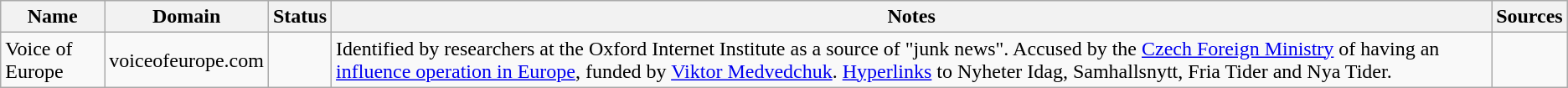<table class="wikitable sortable mw-collapsible mw-collapsed">
<tr>
<th>Name</th>
<th>Domain</th>
<th>Status</th>
<th class="sortable">Notes</th>
<th class="unsortable">Sources</th>
</tr>
<tr>
<td align="left">Voice of Europe</td>
<td align="left">voiceofeurope.com</td>
<td></td>
<td>Identified by researchers at the Oxford Internet Institute as a source of "junk news". Accused by the <a href='#'>Czech Foreign Ministry</a> of having an <a href='#'>influence operation in Europe</a>, funded by <a href='#'>Viktor Medvedchuk</a>. <a href='#'>Hyperlinks</a> to Nyheter Idag, Samhallsnytt, Fria Tider and Nya Tider.</td>
<td></td>
</tr>
</table>
